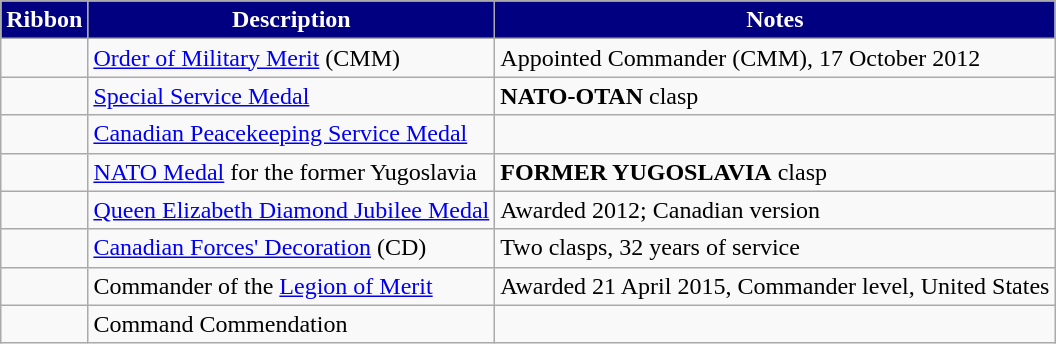<table class="wikitable">
<tr style="background:Navy; color:White; text-align:center;">
<td><strong>Ribbon</strong></td>
<td><strong>Description</strong></td>
<td><strong>Notes</strong></td>
</tr>
<tr>
<td></td>
<td><a href='#'>Order of Military Merit</a> (CMM)</td>
<td>Appointed Commander (CMM), 17 October 2012</td>
</tr>
<tr>
<td></td>
<td><a href='#'>Special Service Medal</a></td>
<td><strong>NATO-OTAN</strong> clasp</td>
</tr>
<tr>
<td></td>
<td><a href='#'>Canadian Peacekeeping Service Medal</a></td>
<td></td>
</tr>
<tr>
<td></td>
<td><a href='#'>NATO Medal</a> for the former Yugoslavia</td>
<td><strong>FORMER YUGOSLAVIA</strong> clasp</td>
</tr>
<tr>
<td></td>
<td><a href='#'>Queen Elizabeth Diamond Jubilee Medal</a></td>
<td>Awarded 2012; Canadian version</td>
</tr>
<tr>
<td></td>
<td><a href='#'>Canadian Forces' Decoration</a> (CD)</td>
<td>Two clasps, 32 years of service</td>
</tr>
<tr>
<td></td>
<td>Commander of the <a href='#'>Legion of Merit</a></td>
<td>Awarded 21 April 2015, Commander level, United States</td>
</tr>
<tr>
<td></td>
<td>Command Commendation</td>
</tr>
</table>
